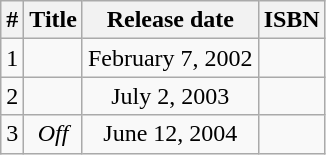<table class="wikitable" style="text-align:center">
<tr>
<th>#</th>
<th>Title</th>
<th>Release date</th>
<th>ISBN</th>
</tr>
<tr>
<td>1</td>
<td></td>
<td>February 7, 2002</td>
<td></td>
</tr>
<tr>
<td>2</td>
<td></td>
<td>July 2, 2003</td>
<td></td>
</tr>
<tr>
<td>3</td>
<td><em>Off</em></td>
<td>June 12, 2004</td>
<td></td>
</tr>
</table>
